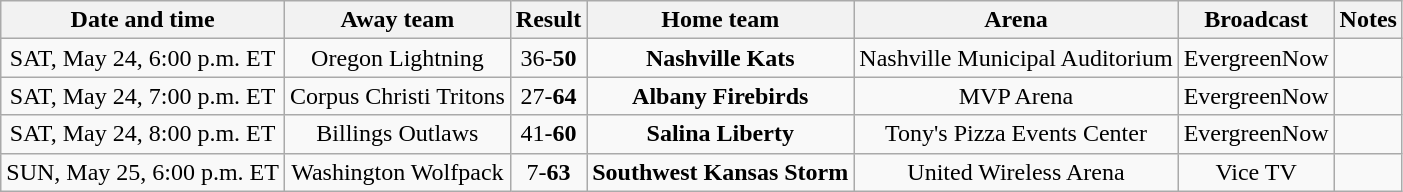<table class="wikitable" style="text-align:center;">
<tr>
<th>Date and time</th>
<th>Away team</th>
<th>Result</th>
<th>Home team</th>
<th>Arena</th>
<th>Broadcast</th>
<th>Notes</th>
</tr>
<tr>
<td>SAT, May 24, 6:00 p.m. ET</td>
<td>Oregon Lightning</td>
<td>36-<strong>50</strong></td>
<td><strong>Nashville Kats</strong></td>
<td>Nashville Municipal Auditorium</td>
<td>EvergreenNow</td>
<td></td>
</tr>
<tr>
<td>SAT, May 24, 7:00 p.m. ET</td>
<td>Corpus Christi Tritons</td>
<td>27-<strong>64</strong></td>
<td><strong>Albany Firebirds</strong></td>
<td>MVP Arena</td>
<td>EvergreenNow</td>
<td></td>
</tr>
<tr>
<td>SAT, May 24, 8:00 p.m. ET</td>
<td>Billings Outlaws</td>
<td>41-<strong>60</strong></td>
<td><strong>Salina Liberty</strong></td>
<td>Tony's Pizza Events Center</td>
<td>EvergreenNow</td>
<td></td>
</tr>
<tr>
<td>SUN, May 25, 6:00 p.m. ET</td>
<td>Washington Wolfpack</td>
<td>7-<strong>63</strong></td>
<td><strong>Southwest Kansas Storm</strong></td>
<td>United Wireless Arena</td>
<td>Vice TV</td>
<td></td>
</tr>
</table>
